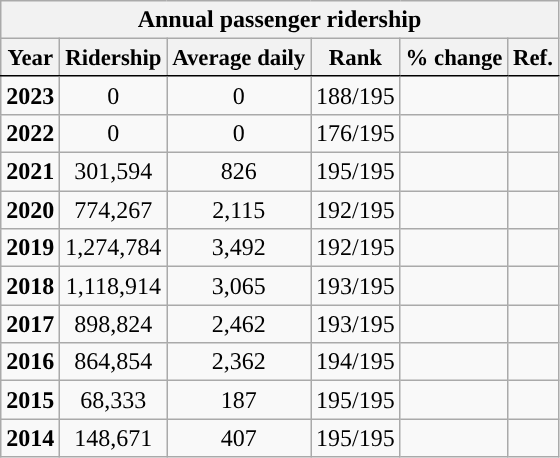<table class="wikitable sortable" style="text-align:right;">
<tr>
<th colspan="6" style="background-color:#">Annual passenger ridership</th>
</tr>
<tr style="font-size:95%; text-align:center">
<th style="border-bottom:1px solid black">Year</th>
<th style="border-bottom:1px solid black">Ridership</th>
<th style="border-bottom:1px solid black">Average daily</th>
<th style="border-bottom:1px solid black">Rank</th>
<th style="border-bottom:1px solid black">% change</th>
<th style="border-bottom:1px solid black">Ref.</th>
</tr>
<tr style="text-align:center;">
<td><strong>2023</strong></td>
<td>0</td>
<td>0</td>
<td>188/195</td>
<td></td>
<td></td>
</tr>
<tr style="text-align:center;">
<td><strong>2022</strong></td>
<td>0</td>
<td>0</td>
<td>176/195</td>
<td></td>
<td></td>
</tr>
<tr style="text-align:center;">
<td><strong>2021</strong></td>
<td>301,594</td>
<td>826</td>
<td>195/195</td>
<td></td>
<td></td>
</tr>
<tr style="text-align:center;">
<td><strong>2020</strong></td>
<td>774,267</td>
<td>2,115</td>
<td>192/195</td>
<td></td>
<td></td>
</tr>
<tr style="text-align:center;">
<td><strong>2019</strong></td>
<td>1,274,784</td>
<td>3,492</td>
<td>192/195</td>
<td></td>
<td></td>
</tr>
<tr style="text-align:center;">
<td><strong>2018</strong></td>
<td>1,118,914</td>
<td>3,065</td>
<td>193/195</td>
<td></td>
<td></td>
</tr>
<tr style="text-align:center;">
<td><strong>2017</strong></td>
<td>898,824</td>
<td>2,462</td>
<td>193/195</td>
<td></td>
<td></td>
</tr>
<tr style="text-align:center;">
<td><strong>2016</strong></td>
<td>864,854</td>
<td>2,362</td>
<td>194/195</td>
<td></td>
<td></td>
</tr>
<tr style="text-align:center;">
<td><strong>2015</strong></td>
<td>68,333</td>
<td>187</td>
<td>195/195</td>
<td></td>
<td></td>
</tr>
<tr style="text-align:center;">
<td><strong>2014</strong></td>
<td>148,671</td>
<td>407</td>
<td>195/195</td>
<td></td>
<td></td>
</tr>
</table>
